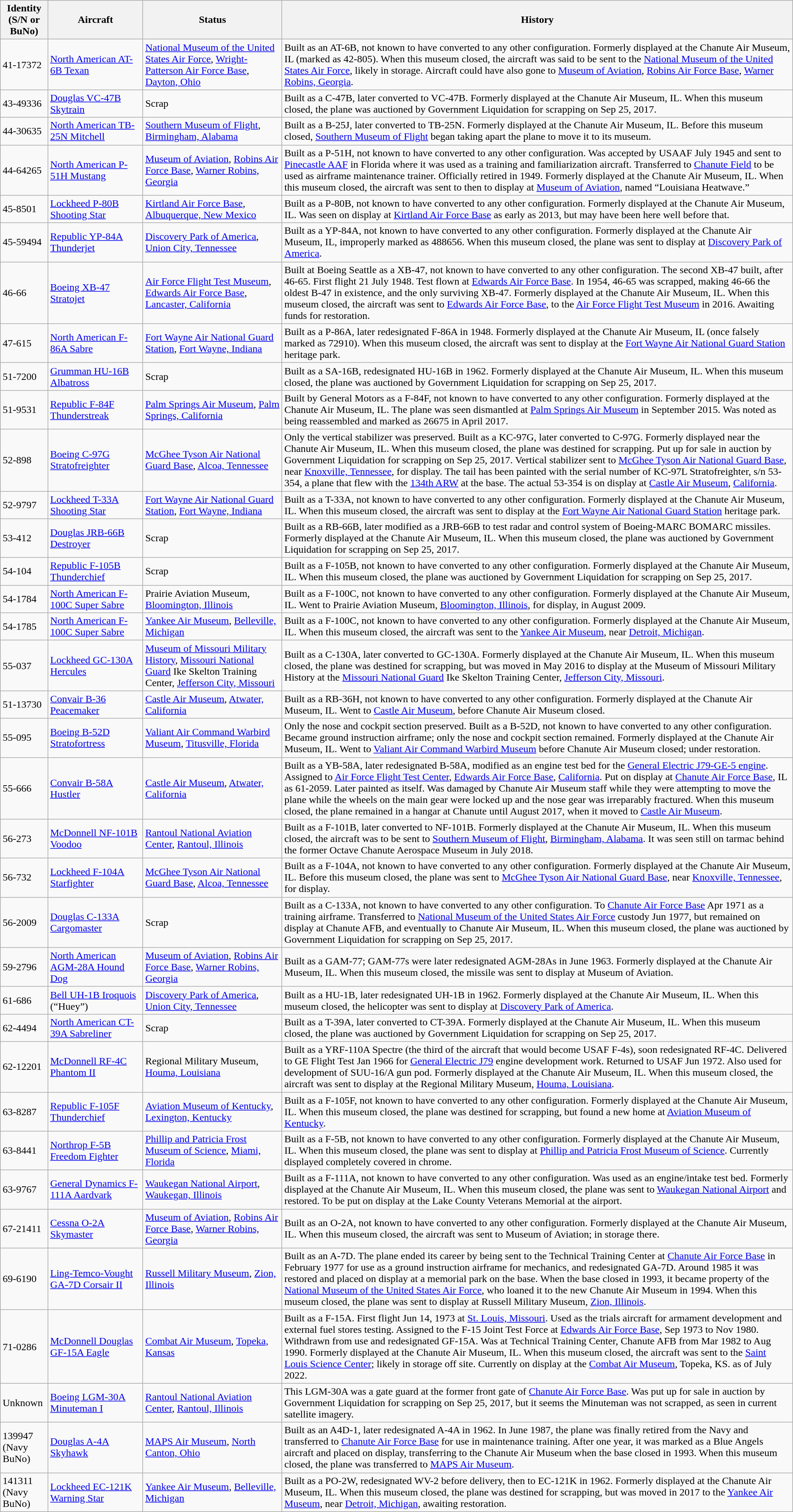<table class="wikitable sortable">
<tr>
<th width="6%">Identity (S/N or BuNo)</th>
<th width="12%">Aircraft</th>
<th>Status</th>
<th>History</th>
</tr>
<tr>
<td>41-17372</td>
<td><a href='#'>North American AT-6B Texan</a></td>
<td><a href='#'>National Museum of the United States Air Force</a>, <a href='#'>Wright-Patterson Air Force Base</a>, <a href='#'>Dayton, Ohio</a></td>
<td>Built as an AT-6B, not known to have converted to any other configuration.  Formerly displayed at the Chanute Air Museum, IL (marked as 42-805).  When this museum closed, the aircraft was said to be sent to the <a href='#'>National Museum of the United States Air Force</a>, likely in storage.  Aircraft could have also gone to <a href='#'>Museum of Aviation</a>, <a href='#'>Robins Air Force Base</a>, <a href='#'>Warner Robins, Georgia</a>.</td>
</tr>
<tr>
<td>43-49336</td>
<td><a href='#'>Douglas VC-47B Skytrain</a></td>
<td>Scrap</td>
<td>Built as a C-47B, later converted to VC-47B.  Formerly displayed at the Chanute Air Museum, IL.  When this museum closed, the plane was auctioned by Government Liquidation for scrapping on Sep 25, 2017.</td>
</tr>
<tr>
<td>44-30635</td>
<td><a href='#'>North American TB-25N Mitchell</a></td>
<td><a href='#'>Southern Museum of Flight</a>, <a href='#'>Birmingham, Alabama</a></td>
<td>Built as a B-25J, later converted to TB-25N.  Formerly displayed at the Chanute Air Museum, IL.  Before this museum closed, <a href='#'>Southern Museum of Flight</a> began taking apart the plane to move it to its museum.</td>
</tr>
<tr>
<td>44-64265</td>
<td><a href='#'>North American P-51H Mustang</a></td>
<td><a href='#'>Museum of Aviation</a>, <a href='#'>Robins Air Force Base</a>, <a href='#'>Warner Robins, Georgia</a></td>
<td>Built as a P-51H, not known to have converted to any other configuration.  Was accepted by USAAF July 1945 and sent to <a href='#'>Pinecastle AAF</a> in Florida where it was used as a training and familiarization aircraft.  Transferred to <a href='#'>Chanute Field</a> to be used as airframe maintenance trainer.  Officially retired in 1949.  Formerly displayed at the Chanute Air Museum, IL.  When this museum closed, the aircraft was sent to then to display at <a href='#'>Museum of Aviation</a>, named “Louisiana Heatwave.”</td>
</tr>
<tr>
<td>45-8501</td>
<td><a href='#'>Lockheed P-80B Shooting Star</a></td>
<td><a href='#'>Kirtland Air Force Base</a>, <a href='#'>Albuquerque, New Mexico</a></td>
<td>Built as a P-80B, not known to have converted to any other configuration.  Formerly displayed at the Chanute Air Museum, IL.  Was seen on display at <a href='#'>Kirtland Air Force Base</a> as early as 2013, but may have been here well before that.</td>
</tr>
<tr>
<td>45-59494</td>
<td><a href='#'>Republic YP-84A Thunderjet</a></td>
<td><a href='#'>Discovery Park of America</a>, <a href='#'>Union City, Tennessee</a></td>
<td>Built as a YP-84A, not known to have converted to any other configuration.  Formerly displayed at the Chanute Air Museum, IL, improperly marked as 488656.  When this museum closed, the plane was sent to display at <a href='#'>Discovery Park of America</a>.</td>
</tr>
<tr>
<td>46-66</td>
<td><a href='#'>Boeing XB-47 Stratojet</a></td>
<td><a href='#'>Air Force Flight Test Museum</a>, <a href='#'>Edwards Air Force Base</a>, <a href='#'>Lancaster, California</a></td>
<td>Built at Boeing Seattle as a XB-47, not known to have converted to any other configuration.  The second XB-47 built, after 46-65.  First flight 21 July 1948.  Test flown at <a href='#'>Edwards Air Force Base</a>.  In 1954, 46-65 was scrapped, making 46-66 the oldest B-47 in existence, and the only surviving XB-47.  Formerly displayed at the Chanute Air Museum, IL.  When this museum closed, the aircraft was sent to <a href='#'>Edwards Air Force Base</a>, to the <a href='#'>Air Force Flight Test Museum</a> in 2016.  Awaiting funds for restoration.</td>
</tr>
<tr>
<td>47-615</td>
<td><a href='#'>North American F-86A Sabre</a></td>
<td><a href='#'>Fort Wayne Air National Guard Station</a>, <a href='#'>Fort Wayne, Indiana</a></td>
<td>Built as a P-86A, later redesignated F-86A in 1948.  Formerly displayed at the Chanute Air Museum, IL (once falsely marked as 72910).  When this museum closed, the aircraft was sent to display at the <a href='#'>Fort Wayne Air National Guard Station</a> heritage park.</td>
</tr>
<tr>
<td>51-7200</td>
<td><a href='#'>Grumman HU-16B Albatross</a></td>
<td>Scrap</td>
<td>Built as a SA-16B, redesignated HU-16B in 1962.  Formerly displayed at the Chanute Air Museum, IL.  When this museum closed, the plane was auctioned by Government Liquidation for scrapping on Sep 25, 2017.</td>
</tr>
<tr>
<td>51-9531</td>
<td><a href='#'>Republic F-84F Thunderstreak</a></td>
<td><a href='#'>Palm Springs Air Museum</a>, <a href='#'>Palm Springs, California</a></td>
<td>Built by General Motors as a F-84F, not known to have converted to any other configuration.  Formerly displayed at the Chanute Air Museum, IL.  The plane was seen dismantled at <a href='#'>Palm Springs Air Museum</a> in September 2015.  Was noted as being reassembled and marked as 26675 in April 2017.</td>
</tr>
<tr>
<td>52-898</td>
<td><a href='#'>Boeing C-97G Stratofreighter</a></td>
<td><a href='#'>McGhee Tyson Air National Guard Base</a>, <a href='#'>Alcoa, Tennessee</a></td>
<td>Only the vertical stabilizer was preserved. Built as a KC-97G, later converted to C-97G.  Formerly displayed near the Chanute Air Museum, IL.  When this museum closed, the plane was destined for scrapping.  Put up for sale in auction by Government Liquidation for scrapping on Sep 25, 2017.  Vertical stabilizer sent to <a href='#'>McGhee Tyson Air National Guard Base</a>, near <a href='#'>Knoxville, Tennessee</a>, for display.  The tail has been painted with the serial number of KC-97L Stratofreighter, s/n 53-354, a plane that flew with the <a href='#'>134th ARW</a> at the base. The actual 53-354 is on display at <a href='#'>Castle Air Museum</a>, <a href='#'>California</a>.</td>
</tr>
<tr>
<td>52-9797</td>
<td><a href='#'>Lockheed T-33A Shooting Star</a></td>
<td><a href='#'>Fort Wayne Air National Guard Station</a>, <a href='#'>Fort Wayne, Indiana</a></td>
<td>Built as a T-33A, not known to have converted to any other configuration.  Formerly displayed at the Chanute Air Museum, IL.  When this museum closed, the aircraft was sent to display at the <a href='#'>Fort Wayne Air National Guard Station</a> heritage park.</td>
</tr>
<tr>
<td>53-412</td>
<td><a href='#'>Douglas JRB-66B Destroyer</a></td>
<td>Scrap</td>
<td>Built as a RB-66B, later modified as a JRB-66B to test radar and control system of Boeing-MARC BOMARC missiles.  Formerly displayed at the Chanute Air Museum, IL.  When this museum closed, the plane was auctioned by Government Liquidation for scrapping on Sep 25, 2017.</td>
</tr>
<tr>
<td>54-104</td>
<td><a href='#'>Republic F-105B Thunderchief</a></td>
<td>Scrap</td>
<td>Built as a F-105B, not known to have converted to any other configuration.  Formerly displayed at the Chanute Air Museum, IL.  When this museum closed, the plane was auctioned by Government Liquidation for scrapping on Sep 25, 2017.</td>
</tr>
<tr>
<td>54-1784</td>
<td><a href='#'>North American F-100C Super Sabre</a></td>
<td>Prairie Aviation Museum, <a href='#'>Bloomington, Illinois</a></td>
<td>Built as a F-100C, not known to have converted to any other configuration.  Formerly displayed at the Chanute Air Museum, IL.  Went to Prairie Aviation Museum, <a href='#'>Bloomington, Illinois</a>, for display, in August 2009.</td>
</tr>
<tr>
<td>54-1785</td>
<td><a href='#'>North American F-100C Super Sabre</a></td>
<td><a href='#'>Yankee Air Museum</a>, <a href='#'>Belleville, Michigan</a></td>
<td>Built as a F-100C, not known to have converted to any other configuration.  Formerly displayed at the Chanute Air Museum, IL.  When this museum closed, the aircraft was sent to the <a href='#'>Yankee Air Museum</a>, near <a href='#'>Detroit, Michigan</a>.</td>
</tr>
<tr>
<td>55-037</td>
<td><a href='#'>Lockheed GC-130A Hercules</a></td>
<td><a href='#'>Museum of Missouri Military History</a>, <a href='#'>Missouri National Guard</a> Ike Skelton Training Center, <a href='#'>Jefferson City, Missouri</a></td>
<td>Built as a C-130A, later converted to GC-130A.  Formerly displayed at the Chanute Air Museum, IL.  When this museum closed, the plane was destined for scrapping, but was moved in May 2016 to display at the Museum of Missouri Military History at the <a href='#'>Missouri National Guard</a> Ike Skelton Training Center, <a href='#'>Jefferson City, Missouri</a>.</td>
</tr>
<tr>
<td>51-13730</td>
<td><a href='#'>Convair B-36 Peacemaker</a></td>
<td><a href='#'>Castle Air Museum</a>, <a href='#'>Atwater, California</a></td>
<td>Built as a RB-36H, not known to have converted to any other configuration. Formerly displayed at the Chanute Air Museum, IL.  Went to <a href='#'>Castle Air Museum</a>, before Chanute Air Museum closed.</td>
</tr>
<tr>
<td>55-095</td>
<td><a href='#'>Boeing B-52D Stratofortress</a></td>
<td><a href='#'>Valiant Air Command Warbird Museum</a>, <a href='#'>Titusville, Florida</a></td>
<td>Only the nose and cockpit section preserved. Built as a B-52D, not known to have converted to any other configuration.  Became ground instruction airframe; only the nose and cockpit section remained.  Formerly displayed at the Chanute Air Museum, IL.  Went to <a href='#'>Valiant Air Command Warbird Museum</a> before Chanute Air Museum closed; under restoration.</td>
</tr>
<tr>
<td>55-666</td>
<td><a href='#'>Convair B-58A Hustler</a></td>
<td><a href='#'>Castle Air Museum</a>, <a href='#'>Atwater, California</a></td>
<td>Built as a YB-58A, later redesignated B-58A, modified as an engine test bed for the <a href='#'>General Electric J79-GE-5 engine</a>.  Assigned to <a href='#'>Air Force Flight Test Center</a>, <a href='#'>Edwards Air Force Base</a>, <a href='#'>California</a>.  Put on display at <a href='#'>Chanute Air Force Base</a>, IL as 61-2059.  Later painted as itself.  Was damaged by Chanute Air Museum staff while they were attempting to move the plane while the wheels on the main gear were locked up and the nose gear was irreparably fractured.  When this museum closed, the plane remained in a hangar at Chanute until August 2017, when it moved to <a href='#'>Castle Air Museum</a>.</td>
</tr>
<tr>
<td>56-273</td>
<td><a href='#'>McDonnell NF-101B Voodoo</a></td>
<td><a href='#'>Rantoul National Aviation Center</a>, <a href='#'>Rantoul, Illinois</a></td>
<td>Built as a F-101B, later converted to NF-101B.  Formerly displayed at the Chanute Air Museum, IL.  When this museum closed, the aircraft was to be sent to <a href='#'>Southern Museum of Flight</a>, <a href='#'>Birmingham, Alabama</a>.  It was seen still on tarmac behind the former Octave Chanute Aerospace Museum in July 2018.</td>
</tr>
<tr>
<td>56-732</td>
<td><a href='#'>Lockheed F-104A Starfighter</a></td>
<td><a href='#'>McGhee Tyson Air National Guard Base</a>, <a href='#'>Alcoa, Tennessee</a></td>
<td>Built as a F-104A, not known to have converted to any other configuration.  Formerly displayed at the Chanute Air Museum, IL.  Before this museum closed, the plane was sent to <a href='#'>McGhee Tyson Air National Guard Base</a>, near <a href='#'>Knoxville, Tennessee</a>, for display.</td>
</tr>
<tr>
<td>56-2009</td>
<td><a href='#'>Douglas C-133A Cargomaster</a></td>
<td>Scrap</td>
<td>Built as a C-133A, not known to have converted to any other configuration.  To <a href='#'>Chanute Air Force Base</a> Apr 1971 as a training airframe.  Transferred to <a href='#'>National Museum of the United States Air Force</a> custody Jun 1977, but remained on display at Chanute AFB, and eventually to Chanute Air Museum, IL.  When this museum closed, the plane was auctioned by Government Liquidation for scrapping on Sep 25, 2017.</td>
</tr>
<tr>
<td>59-2796</td>
<td><a href='#'>North American AGM-28A Hound Dog</a></td>
<td><a href='#'>Museum of Aviation</a>, <a href='#'>Robins Air Force Base</a>, <a href='#'>Warner Robins, Georgia</a></td>
<td>Built as a GAM-77; GAM-77s were later redesignated AGM-28As in June 1963.  Formerly displayed at the Chanute Air Museum, IL.  When this museum closed, the missile was sent to display at Museum of Aviation.</td>
</tr>
<tr>
<td>61-686</td>
<td><a href='#'>Bell UH-1B Iroquois</a> (“Huey”)</td>
<td><a href='#'>Discovery Park of America</a>, <a href='#'>Union City, Tennessee</a></td>
<td>Built as a HU-1B, later redesignated UH-1B in 1962.  Formerly displayed at the Chanute Air Museum, IL.  When this museum closed, the helicopter was sent to display at <a href='#'>Discovery Park of America</a>.</td>
</tr>
<tr>
<td>62-4494</td>
<td><a href='#'>North American CT-39A Sabreliner</a></td>
<td>Scrap</td>
<td>Built as a T-39A, later converted to CT-39A.  Formerly displayed at the Chanute Air Museum, IL.  When this museum closed, the plane was auctioned by Government Liquidation for scrapping on Sep 25, 2017.</td>
</tr>
<tr>
<td>62-12201</td>
<td><a href='#'>McDonnell RF-4C Phantom II</a></td>
<td>Regional Military Museum, <a href='#'>Houma, Louisiana</a></td>
<td>Built as a YRF-110A Spectre (the third of the aircraft that would become USAF F-4s), soon redesignated RF-4C.  Delivered to GE Flight Test Jan 1966 for <a href='#'>General Electric J79</a> engine development work.  Returned to USAF Jun 1972.  Also used for development of SUU-16/A gun pod.  Formerly displayed at the Chanute Air Museum, IL.  When this museum closed, the aircraft was sent to display at the Regional Military Museum, <a href='#'>Houma, Louisiana</a>.</td>
</tr>
<tr>
<td>63-8287</td>
<td><a href='#'>Republic F-105F Thunderchief</a></td>
<td><a href='#'>Aviation Museum of Kentucky</a>, <a href='#'>Lexington, Kentucky</a></td>
<td>Built as a F-105F, not known to have converted to any other configuration.  Formerly displayed at the Chanute Air Museum, IL.  When this museum closed, the plane was destined for scrapping, but found a new home at <a href='#'>Aviation Museum of Kentucky</a>.</td>
</tr>
<tr>
<td>63-8441</td>
<td><a href='#'>Northrop F-5B Freedom Fighter</a></td>
<td><a href='#'>Phillip and Patricia Frost Museum of Science</a>, <a href='#'>Miami, Florida</a></td>
<td>Built as a F-5B, not known to have converted to any other configuration.  Formerly displayed at the Chanute Air Museum, IL.  When this museum closed, the plane was sent to display at <a href='#'>Phillip and Patricia Frost Museum of Science</a>.  Currently displayed completely covered in chrome.</td>
</tr>
<tr>
<td>63-9767</td>
<td><a href='#'>General Dynamics F-111A Aardvark</a></td>
<td><a href='#'>Waukegan National Airport</a>, <a href='#'>Waukegan, Illinois</a></td>
<td>Built as a F-111A, not known to have converted to any other configuration.  Was used as an engine/intake test bed.  Formerly displayed at the Chanute Air Museum, IL.  When this museum closed, the plane was sent to <a href='#'>Waukegan National Airport</a> and restored.  To be put on display at the Lake County Veterans Memorial at the airport.</td>
</tr>
<tr>
<td>67-21411</td>
<td><a href='#'>Cessna O-2A Skymaster</a></td>
<td><a href='#'>Museum of Aviation</a>, <a href='#'>Robins Air Force Base</a>, <a href='#'>Warner Robins, Georgia</a></td>
<td>Built as an O-2A, not known to have converted to any other configuration.  Formerly displayed at the Chanute Air Museum, IL.  When this museum closed, the aircraft was sent to Museum of Aviation; in storage there.</td>
</tr>
<tr>
<td>69-6190</td>
<td><a href='#'>Ling-Temco-Vought GA-7D Corsair II</a></td>
<td><a href='#'>Russell Military Museum</a>, <a href='#'>Zion, Illinois</a></td>
<td>Built as an A-7D.  The plane ended its career by being sent to the Technical Training Center at <a href='#'>Chanute Air Force Base</a> in February 1977 for use as a ground instruction airframe for mechanics, and redesignated GA-7D.  Around 1985 it was restored and placed on display at a memorial park on the base.  When the base closed in 1993, it became property of the <a href='#'>National Museum of the United States Air Force</a>, who loaned it to the new Chanute Air Museum in 1994.  When this museum closed, the plane was sent to display at Russell Military Museum, <a href='#'>Zion, Illinois</a>.</td>
</tr>
<tr>
<td>71-0286</td>
<td><a href='#'>McDonnell Douglas GF-15A Eagle</a></td>
<td><a href='#'>Combat Air Museum</a>, <a href='#'>Topeka, Kansas</a></td>
<td>Built as a F-15A.  First flight Jun 14, 1973 at <a href='#'>St. Louis, Missouri</a>.  Used as the trials aircraft for armament development and external fuel stores testing.  Assigned to the F-15 Joint Test Force at <a href='#'>Edwards Air Force Base</a>, Sep 1973 to Nov 1980.  Withdrawn from use and redesignated GF-15A.  Was at Technical Training Center, Chanute AFB from Mar 1982 to Aug 1990.  Formerly displayed at the Chanute Air Museum, IL.  When this museum closed, the aircraft was sent to the <a href='#'>Saint Louis Science Center</a>; likely in storage off site.  Currently on display at the <a href='#'>Combat Air Museum</a>, Topeka, KS. as of July 2022.</td>
</tr>
<tr>
<td>Unknown</td>
<td><a href='#'>Boeing LGM-30A Minuteman I</a></td>
<td><a href='#'>Rantoul National Aviation Center</a>, <a href='#'>Rantoul, Illinois</a></td>
<td>This LGM-30A was a gate guard at the former front gate of <a href='#'>Chanute Air Force Base</a>.  Was put up for sale in auction by Government Liquidation for scrapping on Sep 25, 2017, but it seems the Minuteman was not scrapped, as seen in current satellite imagery.</td>
</tr>
<tr>
<td>139947 (Navy BuNo)</td>
<td><a href='#'>Douglas A-4A Skyhawk</a></td>
<td><a href='#'>MAPS Air Museum</a>, <a href='#'>North Canton, Ohio</a></td>
<td>Built as an A4D-1, later redesignated A-4A in 1962.  In June 1987, the plane was finally retired from the Navy and transferred to <a href='#'>Chanute Air Force Base</a> for use in maintenance training.  After one year, it was marked as a Blue Angels aircraft and placed on display, transferring to the Chanute Air Museum when the base closed in 1993.  When this museum closed, the plane was transferred to <a href='#'>MAPS Air Museum</a>.</td>
</tr>
<tr>
<td>141311 (Navy BuNo)</td>
<td><a href='#'>Lockheed EC-121K Warning Star</a></td>
<td><a href='#'>Yankee Air Museum</a>, <a href='#'>Belleville, Michigan</a></td>
<td>Built as a PO-2W, redesignated WV-2 before delivery, then to EC-121K in 1962.  Formerly displayed at the Chanute Air Museum, IL.  When this museum closed, the plane was destined for scrapping, but was moved in 2017 to the <a href='#'>Yankee Air Museum</a>, near <a href='#'>Detroit, Michigan</a>, awaiting restoration.</td>
</tr>
</table>
